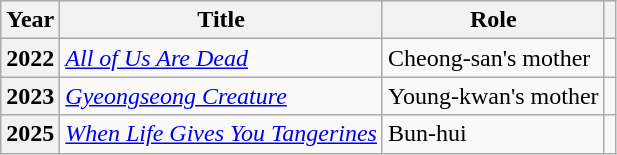<table class="wikitable  plainrowheaders">
<tr>
<th scope="col">Year</th>
<th scope="col">Title</th>
<th scope="col">Role</th>
<th scope="col" class="unsortable"></th>
</tr>
<tr>
<th scope="row">2022</th>
<td><em><a href='#'>All of Us Are Dead</a></em></td>
<td>Cheong-san's mother</td>
<td></td>
</tr>
<tr>
<th scope="row">2023</th>
<td><em><a href='#'>Gyeongseong Creature</a></em></td>
<td>Young-kwan's mother</td>
<td></td>
</tr>
<tr>
<th scope="row">2025</th>
<td><em><a href='#'>When Life Gives You Tangerines</a></em></td>
<td>Bun-hui</td>
<td></td>
</tr>
</table>
